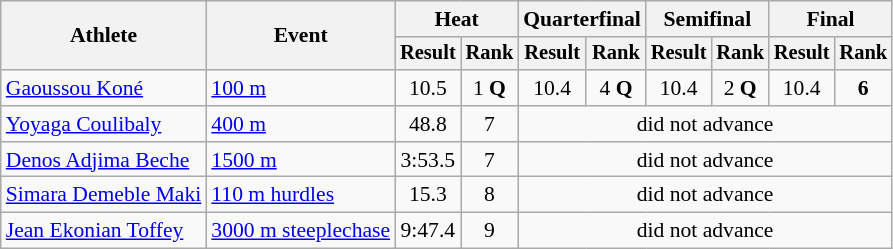<table class=wikitable style="font-size:90%">
<tr>
<th rowspan="2">Athlete</th>
<th rowspan="2">Event</th>
<th colspan="2">Heat</th>
<th colspan="2">Quarterfinal</th>
<th colspan="2">Semifinal</th>
<th colspan="2">Final</th>
</tr>
<tr style="font-size:95%">
<th>Result</th>
<th>Rank</th>
<th>Result</th>
<th>Rank</th>
<th>Result</th>
<th>Rank</th>
<th>Result</th>
<th>Rank</th>
</tr>
<tr align=center>
<td align=left><a href='#'>Gaoussou Koné</a></td>
<td align=left><a href='#'>100 m</a></td>
<td>10.5</td>
<td>1 <strong>Q</strong></td>
<td>10.4</td>
<td>4 <strong>Q</strong></td>
<td>10.4</td>
<td>2 <strong>Q</strong></td>
<td>10.4</td>
<td><strong>6</strong></td>
</tr>
<tr align=center>
<td align=left><a href='#'>Yoyaga Coulibaly</a></td>
<td align=left><a href='#'>400 m</a></td>
<td>48.8</td>
<td>7</td>
<td colspan=6>did not advance</td>
</tr>
<tr align=center>
<td align=left><a href='#'>Denos Adjima Beche</a></td>
<td align=left><a href='#'>1500 m</a></td>
<td>3:53.5</td>
<td>7</td>
<td colspan=6>did not advance</td>
</tr>
<tr align=center>
<td align=left><a href='#'>Simara Demeble Maki</a></td>
<td align=left><a href='#'>110 m hurdles</a></td>
<td>15.3</td>
<td>8</td>
<td colspan=6>did not advance</td>
</tr>
<tr align=center>
<td align=left><a href='#'>Jean Ekonian Toffey</a></td>
<td align=left><a href='#'>3000 m steeplechase</a></td>
<td>9:47.4</td>
<td>9</td>
<td colspan=6>did not advance</td>
</tr>
</table>
